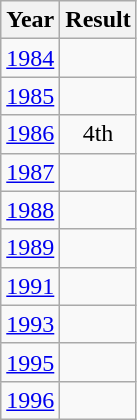<table class="wikitable" style="text-align:center">
<tr>
<th>Year</th>
<th>Result</th>
</tr>
<tr>
<td><a href='#'>1984</a></td>
<td></td>
</tr>
<tr>
<td><a href='#'>1985</a></td>
<td></td>
</tr>
<tr>
<td><a href='#'>1986</a></td>
<td>4th</td>
</tr>
<tr>
<td><a href='#'>1987</a></td>
<td></td>
</tr>
<tr>
<td><a href='#'>1988</a></td>
<td></td>
</tr>
<tr>
<td><a href='#'>1989</a></td>
<td></td>
</tr>
<tr>
<td><a href='#'>1991</a></td>
<td></td>
</tr>
<tr>
<td><a href='#'>1993</a></td>
<td></td>
</tr>
<tr>
<td><a href='#'>1995</a></td>
<td></td>
</tr>
<tr>
<td><a href='#'>1996</a></td>
<td></td>
</tr>
</table>
